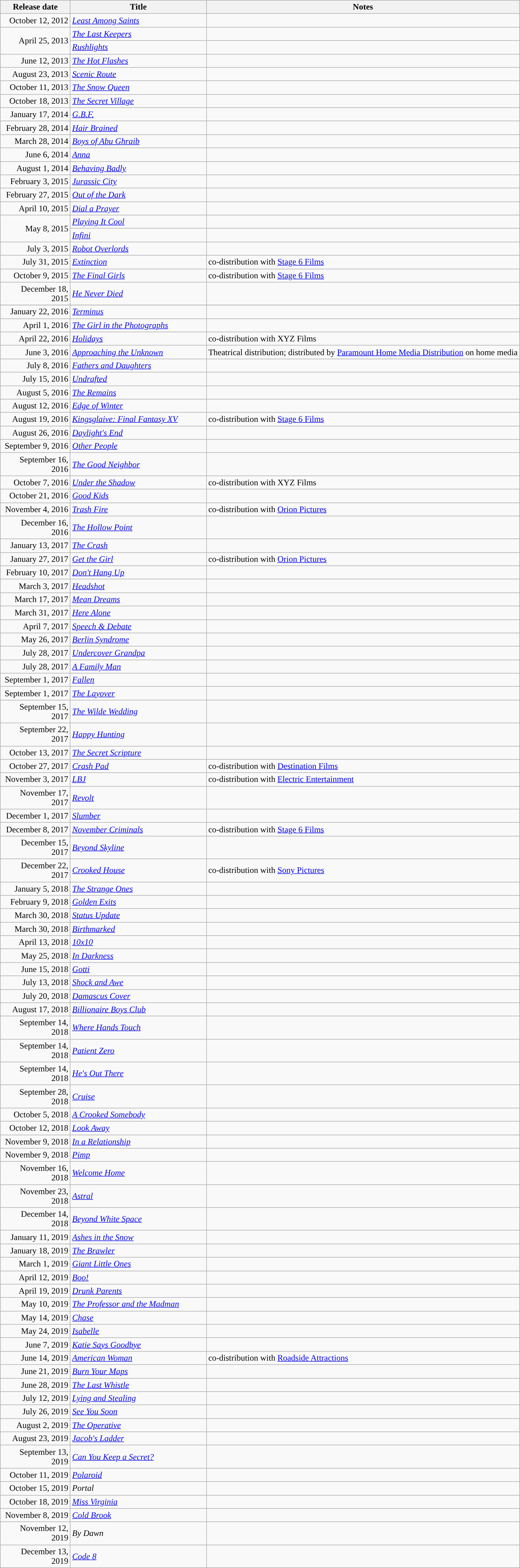<table class="wikitable sortable">
<tr>
<th style="width:125px;">Release date</th>
<th style="width:250px;">Title</th>
<th>Notes</th>
</tr>
<tr>
<td style="text-align:right;">October 12, 2012</td>
<td><em><a href='#'>Least Among Saints</a></em></td>
<td></td>
</tr>
<tr>
<td rowspan="2" style="text-align:right;">April 25, 2013</td>
<td><em><a href='#'>The Last Keepers</a></em></td>
<td></td>
</tr>
<tr>
<td><em><a href='#'>Rushlights</a></em></td>
<td></td>
</tr>
<tr>
<td style=text-align:right;>June 12, 2013</td>
<td><em><a href='#'>The Hot Flashes</a></em></td>
<td></td>
</tr>
<tr>
<td style="text-align:right;">August 23, 2013</td>
<td><em><a href='#'>Scenic Route</a></em></td>
<td></td>
</tr>
<tr>
<td style="text-align:right;">October 11, 2013</td>
<td><em><a href='#'>The Snow Queen</a></em></td>
<td></td>
</tr>
<tr>
<td style =text-align:right;>October 18, 2013</td>
<td><em><a href='#'>The Secret Village</a></em></td>
<td></td>
</tr>
<tr>
<td style="text-align:right;">January 17, 2014</td>
<td><em><a href='#'>G.B.F.</a></em></td>
<td></td>
</tr>
<tr>
<td style="text-align:right;">February 28, 2014</td>
<td><em><a href='#'>Hair Brained</a></em></td>
<td></td>
</tr>
<tr>
<td style="text-align:right;">March 28, 2014</td>
<td><em><a href='#'>Boys of Abu Ghraib</a></em></td>
<td></td>
</tr>
<tr>
<td style="text-align:right;">June 6, 2014</td>
<td><em><a href='#'>Anna</a></em></td>
<td></td>
</tr>
<tr>
<td style="text-align:right;">August 1, 2014</td>
<td><em><a href='#'>Behaving Badly</a></em></td>
<td></td>
</tr>
<tr>
<td style="text-align:right;">February 3, 2015</td>
<td><em><a href='#'>Jurassic City</a></em></td>
<td></td>
</tr>
<tr>
<td style="text-align:right;">February 27, 2015</td>
<td><em><a href='#'>Out of the Dark</a></em></td>
<td></td>
</tr>
<tr>
<td style="text-align:right;">April 10, 2015</td>
<td><em><a href='#'>Dial a Prayer</a></em></td>
<td></td>
</tr>
<tr>
<td rowspan="2" style="text-align:right;">May 8, 2015</td>
<td><em><a href='#'>Playing It Cool</a></em></td>
<td></td>
</tr>
<tr>
<td><em><a href='#'>Infini</a></em></td>
<td></td>
</tr>
<tr>
<td style="text-align:right;">July 3, 2015</td>
<td><em><a href='#'>Robot Overlords</a></em></td>
<td></td>
</tr>
<tr>
<td style=text-align:right;>July 31, 2015</td>
<td><em><a href='#'>Extinction</a></em></td>
<td>co-distribution with <a href='#'>Stage 6 Films</a></td>
</tr>
<tr>
<td style=text-align:right;>October 9, 2015</td>
<td><em><a href='#'>The Final Girls</a></em></td>
<td>co-distribution with <a href='#'>Stage 6 Films</a></td>
</tr>
<tr>
<td style=text-align:right;>December 18, 2015</td>
<td><em><a href='#'>He Never Died</a></em></td>
<td></td>
</tr>
<tr>
</tr>
<tr>
<td style=text-align:right;>January 22, 2016</td>
<td><em><a href='#'>Terminus</a></em></td>
<td></td>
</tr>
<tr>
<td style=text-align:right;>April 1, 2016</td>
<td><em><a href='#'>The Girl in the Photographs</a></em></td>
<td></td>
</tr>
<tr>
<td style=text-align:right;>April 22, 2016</td>
<td><em><a href='#'>Holidays</a></em></td>
<td>co-distribution with XYZ Films</td>
</tr>
<tr>
<td style=text-align:right;>June 3, 2016</td>
<td><em><a href='#'>Approaching the Unknown</a></em></td>
<td>Theatrical distribution; distributed by <a href='#'>Paramount Home Media Distribution</a> on home media</td>
</tr>
<tr>
<td style=text-align:right;>July 8, 2016</td>
<td><em><a href='#'>Fathers and Daughters</a></em></td>
<td></td>
</tr>
<tr>
<td style=text-align:right;>July 15, 2016</td>
<td><em><a href='#'>Undrafted</a></em></td>
<td></td>
</tr>
<tr>
<td style=text-align:right;>August 5, 2016</td>
<td><em><a href='#'>The Remains</a></em></td>
<td></td>
</tr>
<tr>
<td style=text-align:right;>August 12, 2016</td>
<td><em><a href='#'>Edge of Winter</a></em></td>
<td></td>
</tr>
<tr>
<td style=text-align:right;>August 19, 2016</td>
<td><em><a href='#'>Kingsglaive: Final Fantasy XV</a></em></td>
<td>co-distribution with <a href='#'>Stage 6 Films</a></td>
</tr>
<tr>
<td style=text-align:right;>August 26, 2016</td>
<td><em><a href='#'>Daylight's End</a></em></td>
<td></td>
</tr>
<tr>
<td style=text-align:right;>September 9, 2016</td>
<td><em><a href='#'>Other People</a></em></td>
<td></td>
</tr>
<tr>
<td style=text-align:right;>September 16, 2016</td>
<td><em><a href='#'>The Good Neighbor</a></em></td>
<td></td>
</tr>
<tr>
<td style=text-align:right;>October 7, 2016</td>
<td><em><a href='#'>Under the Shadow</a></em></td>
<td>co-distribution with XYZ Films</td>
</tr>
<tr>
<td style=text-align:right;>October 21, 2016</td>
<td><em><a href='#'>Good Kids</a></em></td>
<td></td>
</tr>
<tr>
<td style=text-align:right;>November 4, 2016</td>
<td><em><a href='#'>Trash Fire</a></em></td>
<td>co-distribution with <a href='#'>Orion Pictures</a></td>
</tr>
<tr>
<td style="text-align:right;">December 16, 2016</td>
<td><em><a href='#'>The Hollow Point</a></em></td>
<td></td>
</tr>
<tr>
<td style=text-align:right;>January 13, 2017</td>
<td><em><a href='#'>The Crash</a></em></td>
<td></td>
</tr>
<tr>
<td style=text-align:right;>January 27, 2017</td>
<td><em><a href='#'>Get the Girl</a></em></td>
<td>co-distribution with <a href='#'>Orion Pictures</a></td>
</tr>
<tr>
<td style="text-align:right;">February 10, 2017</td>
<td><em><a href='#'>Don't Hang Up</a></em></td>
<td></td>
</tr>
<tr>
<td style=text-align:right;>March 3, 2017</td>
<td><em><a href='#'>Headshot</a></em></td>
<td></td>
</tr>
<tr>
<td style=text-align:right;>March 17, 2017</td>
<td><em><a href='#'>Mean Dreams</a></em></td>
<td></td>
</tr>
<tr>
<td style=text-align:right;>March 31, 2017</td>
<td><em><a href='#'>Here Alone</a></em></td>
<td></td>
</tr>
<tr>
<td style=text-align:right;>April 7, 2017</td>
<td><em><a href='#'>Speech & Debate</a></em></td>
<td></td>
</tr>
<tr>
<td style=text-align:right;>May 26, 2017</td>
<td><em><a href='#'>Berlin Syndrome</a></em></td>
<td></td>
</tr>
<tr>
<td style=text-align:right;>July 28, 2017</td>
<td><em><a href='#'>Undercover Grandpa</a></em></td>
<td></td>
</tr>
<tr>
<td style=text-align:right;>July 28, 2017</td>
<td><em><a href='#'>A Family Man</a></em></td>
<td></td>
</tr>
<tr>
<td style=text-align:right;>September 1, 2017</td>
<td><em><a href='#'>Fallen</a></em></td>
<td></td>
</tr>
<tr>
<td style="text-align:right;">September 1, 2017</td>
<td><em><a href='#'>The Layover</a></em></td>
<td></td>
</tr>
<tr>
<td style="text-align:right;">September 15, 2017</td>
<td><em><a href='#'>The Wilde Wedding</a></em></td>
<td></td>
</tr>
<tr>
<td style=text-align:right;>September 22, 2017</td>
<td><em><a href='#'>Happy Hunting</a></em></td>
<td></td>
</tr>
<tr>
<td style=text-align:right;>October 13, 2017</td>
<td><em><a href='#'>The Secret Scripture</a></em></td>
<td></td>
</tr>
<tr>
<td style=text-align:right;>October 27, 2017</td>
<td><em><a href='#'>Crash Pad</a></em></td>
<td>co-distribution with <a href='#'>Destination Films</a></td>
</tr>
<tr>
<td style=text-align:right;>November 3, 2017</td>
<td><em><a href='#'>LBJ</a></em></td>
<td>co-distribution with <a href='#'>Electric Entertainment</a></td>
</tr>
<tr>
<td style=text-align:right;>November 17, 2017</td>
<td><em><a href='#'>Revolt</a></em></td>
<td></td>
</tr>
<tr>
<td style=text-align:right;>December 1, 2017</td>
<td><em><a href='#'>Slumber</a></em></td>
<td></td>
</tr>
<tr>
<td style=text-align:right;>December 8, 2017</td>
<td><em><a href='#'>November Criminals</a></em></td>
<td>co-distribution with <a href='#'>Stage 6 Films</a></td>
</tr>
<tr>
<td style=text-align:right;>December 15, 2017</td>
<td><em><a href='#'>Beyond Skyline</a></em></td>
<td></td>
</tr>
<tr>
<td style=text-align:right;>December 22, 2017</td>
<td><em><a href='#'>Crooked House</a></em></td>
<td>co-distribution with <a href='#'>Sony Pictures</a></td>
</tr>
<tr>
<td style=text-align:right;>January 5, 2018</td>
<td><em><a href='#'>The Strange Ones</a></em></td>
<td></td>
</tr>
<tr>
<td style=text-align:right;>February 9, 2018</td>
<td><em><a href='#'>Golden Exits</a></em></td>
<td></td>
</tr>
<tr>
<td style=text-align:right;>March 30, 2018</td>
<td><em><a href='#'>Status Update</a></em></td>
<td></td>
</tr>
<tr>
<td style=text-align:right;>March 30, 2018</td>
<td><em><a href='#'>Birthmarked</a></em></td>
<td></td>
</tr>
<tr>
<td style=text-align:right;>April 13, 2018</td>
<td><em><a href='#'>10x10</a></em></td>
<td></td>
</tr>
<tr>
<td style=text-align:right;>May 25, 2018</td>
<td><em><a href='#'>In Darkness</a></em></td>
<td></td>
</tr>
<tr>
<td style=text-align:right;>June 15, 2018</td>
<td><em><a href='#'>Gotti</a></em></td>
<td></td>
</tr>
<tr>
<td style=text-align:right;>July 13, 2018</td>
<td><em><a href='#'>Shock and Awe</a></em></td>
<td></td>
</tr>
<tr>
<td style=text-align:right;>July 20, 2018</td>
<td><em><a href='#'>Damascus Cover</a></em></td>
<td></td>
</tr>
<tr>
<td style=text-align:right;>August 17, 2018</td>
<td><em><a href='#'>Billionaire Boys Club</a></em></td>
<td></td>
</tr>
<tr>
<td style=text-align:right;>September 14, 2018</td>
<td><em><a href='#'>Where Hands Touch</a></em></td>
<td></td>
</tr>
<tr>
<td style=text-align:right;>September 14, 2018</td>
<td><em><a href='#'>Patient Zero</a></em></td>
<td></td>
</tr>
<tr>
<td style=text-align:right;>September 14, 2018</td>
<td><em><a href='#'>He's Out There</a></em></td>
<td></td>
</tr>
<tr>
<td style=text-align:right;>September 28, 2018</td>
<td><em><a href='#'>Cruise</a></em></td>
<td></td>
</tr>
<tr>
<td style=text-align:right;>October 5, 2018</td>
<td><em><a href='#'>A Crooked Somebody</a></em></td>
<td></td>
</tr>
<tr>
<td style=text-align:right;>October 12, 2018</td>
<td><em><a href='#'>Look Away</a></em></td>
<td></td>
</tr>
<tr>
<td style=text-align:right;>November 9, 2018</td>
<td><em><a href='#'>In a Relationship</a></em></td>
<td></td>
</tr>
<tr>
<td style=text-align:right;>November 9, 2018</td>
<td><em><a href='#'>Pimp</a></em></td>
<td></td>
</tr>
<tr>
<td style=text-align:right;>November 16, 2018</td>
<td><em><a href='#'>Welcome Home</a></em></td>
<td></td>
</tr>
<tr>
<td style=text-align:right;>November 23, 2018</td>
<td><em><a href='#'>Astral</a></em></td>
<td></td>
</tr>
<tr>
<td style=text-align:right;>December 14, 2018</td>
<td><em><a href='#'>Beyond White Space</a></em></td>
<td></td>
</tr>
<tr>
<td style=text-align:right;>January 11, 2019</td>
<td><em><a href='#'>Ashes in the Snow</a></em></td>
<td></td>
</tr>
<tr>
<td style=text-align:right;>January 18, 2019</td>
<td><em><a href='#'>The Brawler</a></em></td>
<td></td>
</tr>
<tr>
<td style=text-align:right;>March 1, 2019</td>
<td><em><a href='#'>Giant Little Ones</a></em></td>
<td></td>
</tr>
<tr>
<td style=text-align:right;>April 12, 2019</td>
<td><em><a href='#'>Boo!</a></em></td>
<td></td>
</tr>
<tr>
<td style=text-align:right;>April 19, 2019</td>
<td><em><a href='#'>Drunk Parents</a></em></td>
<td></td>
</tr>
<tr>
<td style=text-align:right;>May 10, 2019</td>
<td><em><a href='#'>The Professor and the Madman</a></em></td>
<td></td>
</tr>
<tr>
<td style=text-align:right;>May 14, 2019</td>
<td><em><a href='#'>Chase</a></em></td>
<td></td>
</tr>
<tr>
<td style=text-align:right;>May 24, 2019</td>
<td><em><a href='#'>Isabelle</a></em></td>
<td></td>
</tr>
<tr>
<td style=text-align:right;>June 7, 2019</td>
<td><em><a href='#'>Katie Says Goodbye</a></em></td>
<td></td>
</tr>
<tr>
<td style=text-align:right;>June 14, 2019</td>
<td><em><a href='#'>American Woman</a></em></td>
<td>co-distribution with <a href='#'>Roadside Attractions</a></td>
</tr>
<tr>
<td style=text-align:right;>June 21, 2019</td>
<td><em><a href='#'>Burn Your Maps</a></em></td>
<td></td>
</tr>
<tr>
<td style=text-align:right;>June 28, 2019</td>
<td><em><a href='#'>The Last Whistle</a></em></td>
<td></td>
</tr>
<tr>
<td style=text-align:right;>July 12, 2019</td>
<td><em><a href='#'>Lying and Stealing</a></em></td>
<td></td>
</tr>
<tr>
<td style="text-align:right;">July 26, 2019</td>
<td><em><a href='#'>See You Soon</a></em></td>
<td></td>
</tr>
<tr>
<td style=text-align:right;>August 2, 2019</td>
<td><em><a href='#'>The Operative</a></em></td>
<td></td>
</tr>
<tr>
<td style=text-align:right;>August 23, 2019</td>
<td><em><a href='#'>Jacob's Ladder</a></em></td>
<td></td>
</tr>
<tr>
<td style=text-align:right;>September 13, 2019</td>
<td><em><a href='#'>Can You Keep a Secret?</a></em></td>
<td></td>
</tr>
<tr>
<td style=text-align:right;>October 11, 2019</td>
<td><em><a href='#'>Polaroid</a></em></td>
<td></td>
</tr>
<tr>
<td style=text-align:right;>October 15, 2019</td>
<td><em>Portal</em></td>
<td></td>
</tr>
<tr>
<td style=text-align:right;>October 18, 2019</td>
<td><em><a href='#'>Miss Virginia</a></em></td>
<td></td>
</tr>
<tr>
<td style=text-align:right;>November 8, 2019</td>
<td><em><a href='#'>Cold Brook</a></em></td>
<td></td>
</tr>
<tr>
<td style=text-align:right;>November 12, 2019</td>
<td><em>By Dawn</em></td>
<td></td>
</tr>
<tr>
<td style=text-align:right;>December 13, 2019</td>
<td><em><a href='#'>Code 8</a></em></td>
<td></td>
</tr>
</table>
